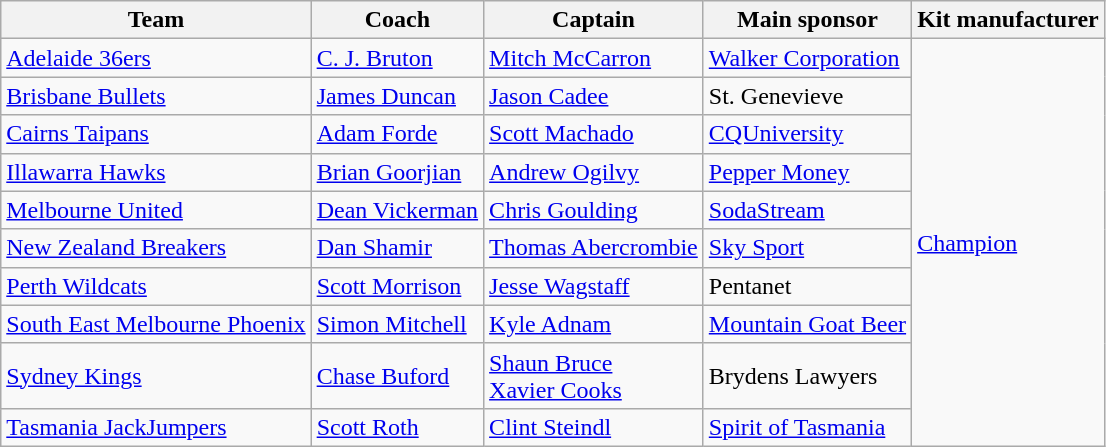<table class="wikitable sortable">
<tr>
<th>Team</th>
<th>Coach</th>
<th>Captain</th>
<th>Main sponsor</th>
<th>Kit manufacturer</th>
</tr>
<tr>
<td><a href='#'>Adelaide 36ers</a></td>
<td> <a href='#'>C. J. Bruton</a></td>
<td> <a href='#'>Mitch McCarron</a></td>
<td><a href='#'>Walker Corporation</a></td>
<td rowspan="10"><a href='#'>Champion</a></td>
</tr>
<tr>
<td><a href='#'>Brisbane Bullets</a></td>
<td> <a href='#'>James Duncan</a></td>
<td> <a href='#'>Jason Cadee</a></td>
<td>St. Genevieve</td>
</tr>
<tr>
<td><a href='#'>Cairns Taipans</a></td>
<td> <a href='#'>Adam Forde</a></td>
<td> <a href='#'>Scott Machado</a></td>
<td><a href='#'>CQUniversity</a></td>
</tr>
<tr>
<td><a href='#'>Illawarra Hawks</a></td>
<td> <a href='#'>Brian Goorjian</a></td>
<td> <a href='#'>Andrew Ogilvy</a></td>
<td><a href='#'>Pepper Money</a></td>
</tr>
<tr>
<td><a href='#'>Melbourne United</a></td>
<td> <a href='#'>Dean Vickerman</a></td>
<td> <a href='#'>Chris Goulding</a></td>
<td><a href='#'>SodaStream</a></td>
</tr>
<tr>
<td><a href='#'>New Zealand Breakers</a></td>
<td> <a href='#'>Dan Shamir</a></td>
<td> <a href='#'>Thomas Abercrombie</a></td>
<td><a href='#'>Sky Sport</a></td>
</tr>
<tr>
<td><a href='#'>Perth Wildcats</a></td>
<td> <a href='#'>Scott Morrison</a></td>
<td> <a href='#'>Jesse Wagstaff</a></td>
<td>Pentanet</td>
</tr>
<tr>
<td><a href='#'>South East Melbourne Phoenix</a></td>
<td> <a href='#'>Simon Mitchell</a></td>
<td> <a href='#'>Kyle Adnam</a></td>
<td><a href='#'>Mountain Goat Beer</a></td>
</tr>
<tr>
<td><a href='#'>Sydney Kings</a></td>
<td> <a href='#'>Chase Buford</a></td>
<td> <a href='#'>Shaun Bruce</a><br> <a href='#'>Xavier Cooks</a></td>
<td>Brydens Lawyers</td>
</tr>
<tr>
<td><a href='#'>Tasmania JackJumpers</a></td>
<td> <a href='#'>Scott Roth</a></td>
<td> <a href='#'>Clint Steindl</a></td>
<td><a href='#'>Spirit of Tasmania</a></td>
</tr>
</table>
